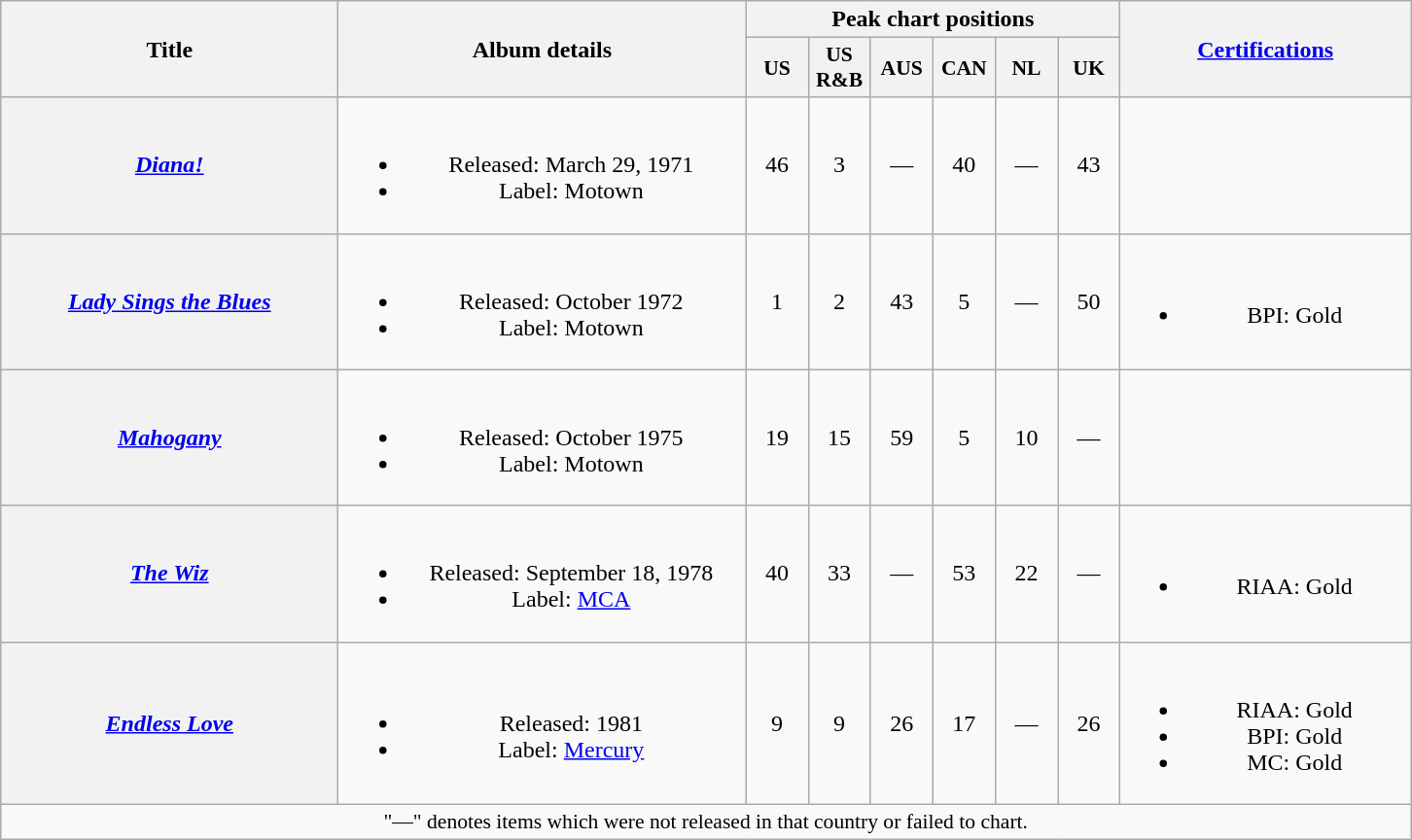<table class="wikitable plainrowheaders" border="1" style="text-align:center">
<tr>
<th scope="col" rowspan="2" style="width:14em;">Title</th>
<th scope="col" rowspan="2" style="width:17em;">Album details</th>
<th scope="col" colspan="6">Peak chart positions</th>
<th scope="col" rowspan="2" style="width:12em;"><a href='#'>Certifications</a></th>
</tr>
<tr>
<th scope="col" style="width:2.5em;font-size:90%;">US<br></th>
<th scope="col" style="width:2.5em;font-size:90%;">US<br>R&B<br></th>
<th scope="col" style="width:2.5em;font-size:90%;">AUS<br></th>
<th scope="col" style="width:2.5em;font-size:90%;">CAN<br></th>
<th scope="col" style="width:2.5em;font-size:90%;">NL<br></th>
<th scope="col" style="width:2.5em;font-size:90%;">UK<br></th>
</tr>
<tr>
<th scope="row"><em><a href='#'>Diana!</a></em></th>
<td><br><ul><li>Released: March 29, 1971</li><li>Label: Motown</li></ul></td>
<td>46</td>
<td>3</td>
<td>—</td>
<td>40</td>
<td>—</td>
<td>43</td>
<td></td>
</tr>
<tr>
<th scope="row"><em><a href='#'>Lady Sings the Blues</a></em></th>
<td><br><ul><li>Released: October 1972</li><li>Label: Motown</li></ul></td>
<td>1</td>
<td>2</td>
<td>43</td>
<td>5</td>
<td>—</td>
<td>50</td>
<td><br><ul><li>BPI: Gold</li></ul></td>
</tr>
<tr>
<th scope="row"><em><a href='#'>Mahogany</a></em></th>
<td><br><ul><li>Released: October 1975</li><li>Label: Motown</li></ul></td>
<td>19</td>
<td>15</td>
<td>59</td>
<td>5</td>
<td>10</td>
<td>—</td>
<td></td>
</tr>
<tr>
<th scope="row"><em><a href='#'>The Wiz</a></em></th>
<td><br><ul><li>Released: September 18, 1978</li><li>Label: <a href='#'>MCA</a></li></ul></td>
<td>40</td>
<td>33</td>
<td>—</td>
<td>53</td>
<td>22</td>
<td>—</td>
<td><br><ul><li>RIAA: Gold</li></ul></td>
</tr>
<tr>
<th scope="row"><em><a href='#'>Endless Love</a></em></th>
<td><br><ul><li>Released: 1981</li><li>Label: <a href='#'>Mercury</a></li></ul></td>
<td>9</td>
<td>9</td>
<td>26</td>
<td>17</td>
<td>—</td>
<td>26</td>
<td><br><ul><li>RIAA: Gold</li><li>BPI: Gold</li><li>MC: Gold</li></ul></td>
</tr>
<tr>
<td colspan="9" align="center" style="font-size:90%;">"—" denotes items which were not released in that country or failed to chart.</td>
</tr>
</table>
